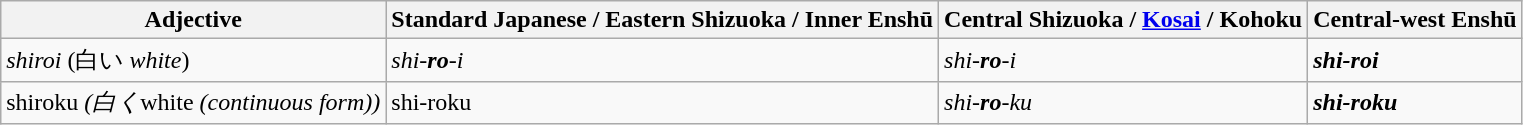<table class="wikitable">
<tr>
<th>Adjective</th>
<th>Standard Japanese / Eastern Shizuoka / Inner Enshū</th>
<th>Central Shizuoka / <a href='#'>Kosai</a> / Kohoku</th>
<th>Central-west Enshū</th>
</tr>
<tr>
<td><em>shiroi</em> (白い <em>white</em>)</td>
<td><em>shi-<strong>ro</strong>-i</em></td>
<td><em>shi-<strong>ro</strong>-i</em></td>
<td><strong><em>shi<strong>-roi<em></td>
</tr>
<tr>
<td></em>shiroku<em> (白く</em>white<em> (continuous form))</td>
<td></em></strong>shi-</strong>roku</em></td>
<td><em>shi-<strong>ro</strong>-ku</em></td>
<td><strong><em>shi<strong>-roku<em></td>
</tr>
</table>
